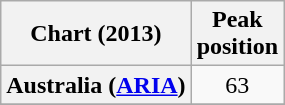<table class="wikitable plainrowheaders" style="text-align:center">
<tr>
<th scope="col">Chart (2013)</th>
<th scope="col">Peak<br>position</th>
</tr>
<tr>
<th scope="row">Australia (<a href='#'>ARIA</a>)</th>
<td>63</td>
</tr>
<tr>
</tr>
</table>
